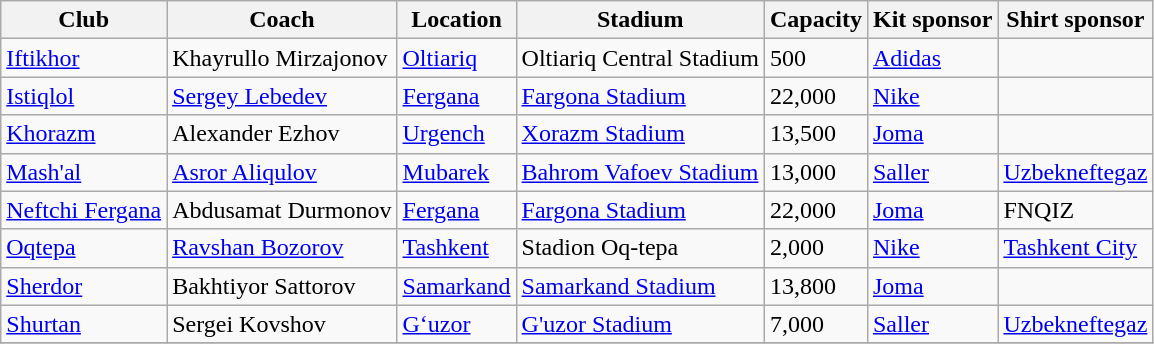<table class="wikitable sortable" style="text-align: left;">
<tr>
<th>Club</th>
<th>Coach</th>
<th>Location</th>
<th>Stadium</th>
<th>Capacity</th>
<th>Kit sponsor</th>
<th>Shirt sponsor</th>
</tr>
<tr>
<td><a href='#'>Iftikhor</a></td>
<td> Khayrullo Mirzajonov</td>
<td><a href='#'>Oltiariq</a></td>
<td>Oltiariq Central Stadium</td>
<td>500</td>
<td><a href='#'>Adidas</a></td>
<td></td>
</tr>
<tr>
<td><a href='#'>Istiqlol</a></td>
<td> <a href='#'>Sergey Lebedev</a></td>
<td><a href='#'>Fergana</a></td>
<td><a href='#'>Fargona Stadium</a></td>
<td>22,000</td>
<td><a href='#'>Nike</a></td>
<td></td>
</tr>
<tr>
<td><a href='#'>Khorazm</a></td>
<td> Alexander Ezhov</td>
<td><a href='#'>Urgench</a></td>
<td><a href='#'>Xorazm Stadium</a></td>
<td>13,500</td>
<td><a href='#'>Joma</a></td>
<td></td>
</tr>
<tr>
<td><a href='#'>Mash'al</a></td>
<td> <a href='#'>Asror Aliqulov</a></td>
<td><a href='#'>Mubarek</a></td>
<td><a href='#'>Bahrom Vafoev Stadium</a></td>
<td>13,000</td>
<td><a href='#'>Saller</a></td>
<td><a href='#'>Uzbekneftegaz</a></td>
</tr>
<tr>
<td><a href='#'>Neftchi Fergana</a></td>
<td> Abdusamat Durmonov</td>
<td><a href='#'>Fergana</a></td>
<td><a href='#'>Fargona Stadium</a></td>
<td>22,000</td>
<td><a href='#'>Joma</a></td>
<td>FNQIZ</td>
</tr>
<tr>
<td><a href='#'>Oqtepa</a></td>
<td> <a href='#'>Ravshan Bozorov</a></td>
<td><a href='#'>Tashkent</a></td>
<td>Stadion Oq-tepa</td>
<td>2,000</td>
<td><a href='#'>Nike</a></td>
<td><a href='#'>Tashkent City</a></td>
</tr>
<tr>
<td><a href='#'>Sherdor</a></td>
<td> Bakhtiyor Sattorov</td>
<td><a href='#'>Samarkand</a></td>
<td><a href='#'>Samarkand Stadium</a></td>
<td>13,800</td>
<td><a href='#'>Joma</a></td>
<td></td>
</tr>
<tr>
<td><a href='#'>Shurtan</a></td>
<td> Sergei Kovshov</td>
<td><a href='#'>G‘uzor</a></td>
<td><a href='#'>G'uzor Stadium</a></td>
<td>7,000</td>
<td><a href='#'>Saller</a></td>
<td><a href='#'>Uzbekneftegaz</a></td>
</tr>
<tr>
</tr>
</table>
